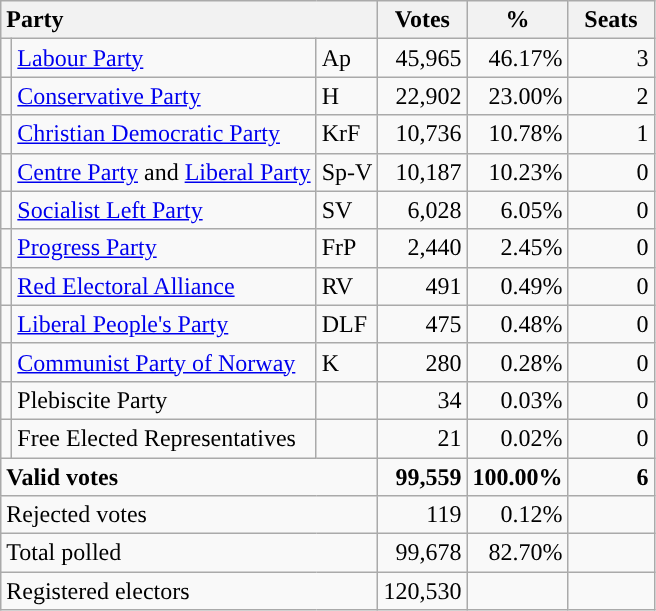<table class="wikitable" border="1" style="text-align:right;">
<tr>
<th style="text-align:left;" colspan=3>Party</th>
<th align=center width="50">Votes</th>
<th align=center width="50">%</th>
<th align=center width="50">Seats</th>
</tr>
<tr>
<td style="color:inherit;background:"></td>
<td align=left><a href='#'>Labour Party</a></td>
<td align=left>Ap</td>
<td>45,965</td>
<td>46.17%</td>
<td>3</td>
</tr>
<tr>
<td style="color:inherit;background:"></td>
<td align=left><a href='#'>Conservative Party</a></td>
<td align=left>H</td>
<td>22,902</td>
<td>23.00%</td>
<td>2</td>
</tr>
<tr>
<td style="color:inherit;background:"></td>
<td align=left><a href='#'>Christian Democratic Party</a></td>
<td align=left>KrF</td>
<td>10,736</td>
<td>10.78%</td>
<td>1</td>
</tr>
<tr>
<td></td>
<td align=left><a href='#'>Centre Party</a> and <a href='#'>Liberal Party</a></td>
<td align=left>Sp-V</td>
<td>10,187</td>
<td>10.23%</td>
<td>0</td>
</tr>
<tr>
<td style="color:inherit;background:"></td>
<td align=left><a href='#'>Socialist Left Party</a></td>
<td align=left>SV</td>
<td>6,028</td>
<td>6.05%</td>
<td>0</td>
</tr>
<tr>
<td style="color:inherit;background:"></td>
<td align=left><a href='#'>Progress Party</a></td>
<td align=left>FrP</td>
<td>2,440</td>
<td>2.45%</td>
<td>0</td>
</tr>
<tr>
<td style="color:inherit;background:"></td>
<td align=left><a href='#'>Red Electoral Alliance</a></td>
<td align=left>RV</td>
<td>491</td>
<td>0.49%</td>
<td>0</td>
</tr>
<tr>
<td style="color:inherit;background:"></td>
<td align=left><a href='#'>Liberal People's Party</a></td>
<td align=left>DLF</td>
<td>475</td>
<td>0.48%</td>
<td>0</td>
</tr>
<tr>
<td style="color:inherit;background:"></td>
<td align=left><a href='#'>Communist Party of Norway</a></td>
<td align=left>K</td>
<td>280</td>
<td>0.28%</td>
<td>0</td>
</tr>
<tr>
<td></td>
<td align=left>Plebiscite Party</td>
<td align=left></td>
<td>34</td>
<td>0.03%</td>
<td>0</td>
</tr>
<tr>
<td></td>
<td align=left>Free Elected Representatives</td>
<td align=left></td>
<td>21</td>
<td>0.02%</td>
<td>0</td>
</tr>
<tr style="font-weight:bold">
<td align=left colspan=3>Valid votes</td>
<td>99,559</td>
<td>100.00%</td>
<td>6</td>
</tr>
<tr>
<td align=left colspan=3>Rejected votes</td>
<td>119</td>
<td>0.12%</td>
<td></td>
</tr>
<tr>
<td align=left colspan=3>Total polled</td>
<td>99,678</td>
<td>82.70%</td>
<td></td>
</tr>
<tr>
<td align=left colspan=3>Registered electors</td>
<td>120,530</td>
<td></td>
<td></td>
</tr>
</table>
